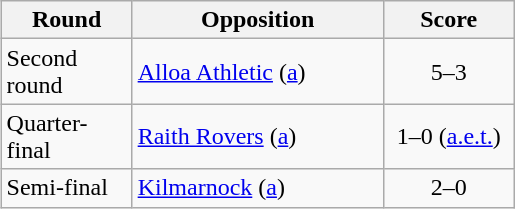<table class="wikitable" style="text-align:left;margin-left:1em;float:right">
<tr>
<th width=80>Round</th>
<th width=160>Opposition</th>
<th width=80>Score</th>
</tr>
<tr>
<td>Second round</td>
<td><a href='#'>Alloa Athletic</a> (<a href='#'>a</a>)</td>
<td align=center>5–3</td>
</tr>
<tr>
<td>Quarter-final</td>
<td><a href='#'>Raith Rovers</a> (<a href='#'>a</a>)</td>
<td align=center>1–0 (<a href='#'>a.e.t.</a>)</td>
</tr>
<tr>
<td>Semi-final</td>
<td><a href='#'>Kilmarnock</a> (<a href='#'>a</a>)</td>
<td align=center>2–0</td>
</tr>
</table>
